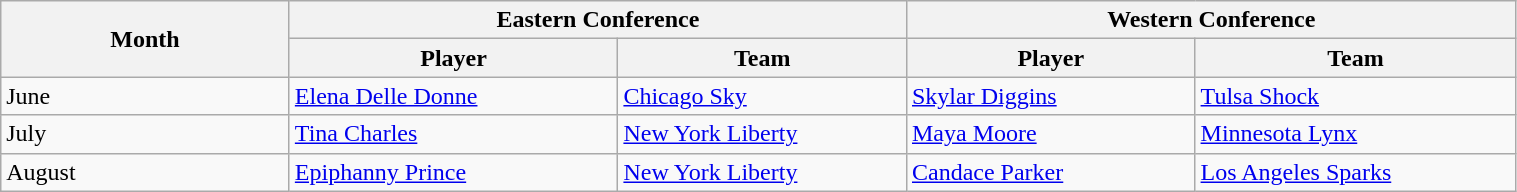<table class="wikitable" style="width: 80%">
<tr>
<th rowspan=2 width=60>Month</th>
<th colspan=2 width=120>Eastern Conference</th>
<th colspan=2 width=120>Western Conference</th>
</tr>
<tr>
<th width=60>Player</th>
<th width=60>Team</th>
<th width=60>Player</th>
<th width=60>Team</th>
</tr>
<tr>
<td>June</td>
<td><a href='#'>Elena Delle Donne</a></td>
<td><a href='#'>Chicago Sky</a></td>
<td><a href='#'>Skylar Diggins</a></td>
<td><a href='#'>Tulsa Shock</a></td>
</tr>
<tr>
<td>July</td>
<td><a href='#'>Tina Charles</a></td>
<td><a href='#'>New York Liberty</a></td>
<td><a href='#'>Maya Moore</a></td>
<td><a href='#'>Minnesota Lynx</a></td>
</tr>
<tr>
<td>August</td>
<td><a href='#'>Epiphanny Prince</a></td>
<td><a href='#'>New York Liberty</a></td>
<td><a href='#'>Candace Parker</a></td>
<td><a href='#'>Los Angeles Sparks</a></td>
</tr>
</table>
